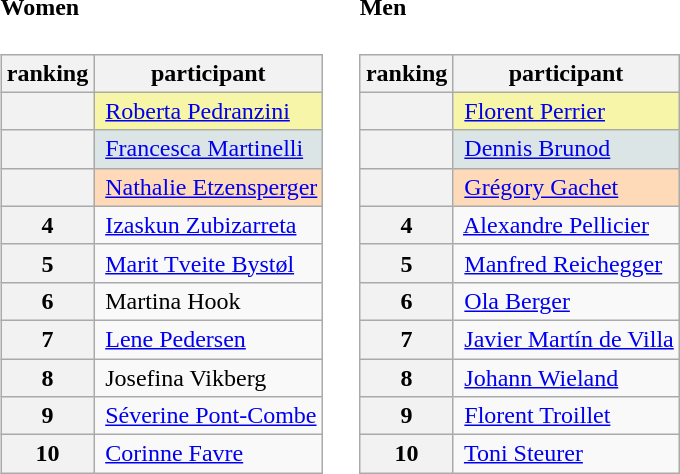<table>
<tr>
<td><br><h4>Women</h4><table class="wikitable">
<tr>
<th>ranking</th>
<th>participant</th>
</tr>
<tr>
<th bgcolor="gold"></th>
<td bgcolor="#F7F6A8"> <a href='#'>Roberta Pedranzini</a></td>
</tr>
<tr>
<th bgcolor="silver"></th>
<td bgcolor="#DCE5E5"> <a href='#'>Francesca Martinelli</a></td>
</tr>
<tr>
<th bgcolor="#cc9966"></th>
<td bgcolor="#FFDAB9"> <a href='#'>Nathalie Etzensperger</a></td>
</tr>
<tr>
<th>4</th>
<td> <a href='#'>Izaskun Zubizarreta</a></td>
</tr>
<tr>
<th>5</th>
<td> <a href='#'>Marit Tveite Bystøl</a></td>
</tr>
<tr>
<th>6</th>
<td> Martina Hook</td>
</tr>
<tr>
<th>7</th>
<td> <a href='#'>Lene Pedersen</a></td>
</tr>
<tr>
<th>8</th>
<td> Josefina Vikberg</td>
</tr>
<tr>
<th>9</th>
<td> <a href='#'>Séverine Pont-Combe</a></td>
</tr>
<tr>
<th>10</th>
<td> <a href='#'>Corinne Favre</a></td>
</tr>
</table>
</td>
<td></td>
<td><br><h4>Men</h4><table class="wikitable">
<tr>
<th>ranking</th>
<th>participant</th>
</tr>
<tr>
<th bgcolor="gold"></th>
<td bgcolor="#F7F6A8"> <a href='#'>Florent Perrier</a></td>
</tr>
<tr>
<th bgcolor="silver"></th>
<td bgcolor="#DCE5E5"> <a href='#'>Dennis Brunod</a></td>
</tr>
<tr>
<th bgcolor="#cc9966"></th>
<td bgcolor="#FFDAB9"> <a href='#'>Grégory Gachet</a></td>
</tr>
<tr>
<th>4</th>
<td> <a href='#'>Alexandre Pellicier</a></td>
</tr>
<tr>
<th>5</th>
<td> <a href='#'>Manfred Reichegger</a></td>
</tr>
<tr>
<th>6</th>
<td> <a href='#'>Ola Berger</a></td>
</tr>
<tr>
<th>7</th>
<td> <a href='#'>Javier Martín de Villa</a></td>
</tr>
<tr>
<th>8</th>
<td> <a href='#'>Johann Wieland</a></td>
</tr>
<tr>
<th>9</th>
<td> <a href='#'>Florent Troillet</a></td>
</tr>
<tr>
<th>10</th>
<td> <a href='#'>Toni Steurer</a></td>
</tr>
</table>
</td>
</tr>
</table>
